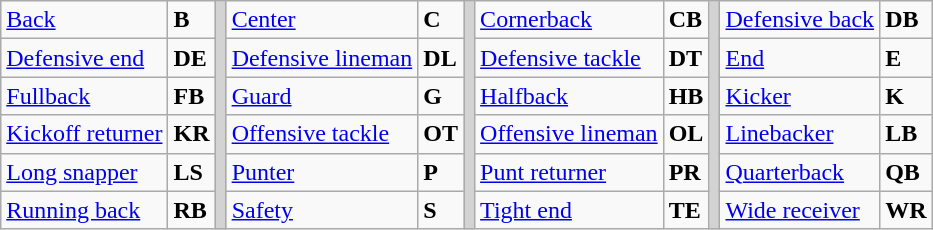<table class="wikitable">
<tr>
<td><a href='#'>Back</a></td>
<td><strong>B</strong></td>
<td rowspan="6" style="background:lightgrey;"></td>
<td><a href='#'>Center</a></td>
<td><strong>C</strong></td>
<td rowspan="6" style="background:lightgrey;"></td>
<td><a href='#'>Cornerback</a></td>
<td><strong>CB</strong></td>
<td rowspan="6" style="background:lightgrey;"></td>
<td><a href='#'>Defensive back</a></td>
<td><strong>DB</strong></td>
</tr>
<tr>
<td><a href='#'>Defensive end</a></td>
<td><strong>DE</strong></td>
<td><a href='#'>Defensive lineman</a></td>
<td><strong>DL</strong></td>
<td><a href='#'>Defensive tackle</a></td>
<td><strong>DT</strong></td>
<td><a href='#'>End</a></td>
<td><strong>E</strong></td>
</tr>
<tr>
<td><a href='#'>Fullback</a></td>
<td><strong>FB</strong></td>
<td><a href='#'>Guard</a></td>
<td><strong>G</strong></td>
<td><a href='#'>Halfback</a></td>
<td><strong>HB</strong></td>
<td><a href='#'>Kicker</a></td>
<td><strong>K</strong></td>
</tr>
<tr>
<td><a href='#'>Kickoff returner</a></td>
<td><strong>KR</strong></td>
<td><a href='#'>Offensive tackle</a></td>
<td><strong>OT</strong></td>
<td><a href='#'>Offensive lineman</a></td>
<td><strong>OL</strong></td>
<td><a href='#'>Linebacker</a></td>
<td><strong>LB</strong></td>
</tr>
<tr>
<td><a href='#'>Long snapper</a></td>
<td><strong>LS</strong></td>
<td><a href='#'>Punter</a></td>
<td><strong>P</strong></td>
<td><a href='#'>Punt returner</a></td>
<td><strong>PR</strong></td>
<td><a href='#'>Quarterback</a></td>
<td><strong>QB</strong></td>
</tr>
<tr>
<td><a href='#'>Running back</a></td>
<td><strong>RB</strong></td>
<td><a href='#'>Safety</a></td>
<td><strong>S</strong></td>
<td><a href='#'>Tight end</a></td>
<td><strong>TE</strong></td>
<td><a href='#'>Wide receiver</a></td>
<td><strong>WR</strong></td>
</tr>
</table>
